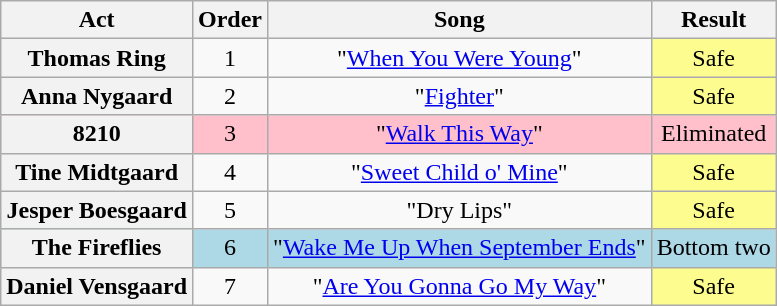<table class="wikitable plainrowheaders" style="text-align:center;">
<tr>
<th scope="col">Act</th>
<th scope="col">Order</th>
<th scope="col">Song</th>
<th scope="col">Result</th>
</tr>
<tr>
<th scope="row">Thomas Ring</th>
<td>1</td>
<td>"<a href='#'>When You Were Young</a>"</td>
<td style="background:#fdfc8f;">Safe</td>
</tr>
<tr>
<th scope="row">Anna Nygaard</th>
<td>2</td>
<td>"<a href='#'>Fighter</a>"</td>
<td style="background:#fdfc8f;">Safe</td>
</tr>
<tr style="background:pink;">
<th scope="row">8210</th>
<td>3</td>
<td>"<a href='#'>Walk This Way</a>"</td>
<td>Eliminated</td>
</tr>
<tr>
<th scope="row">Tine Midtgaard</th>
<td>4</td>
<td>"<a href='#'>Sweet Child o' Mine</a>"</td>
<td style="background:#fdfc8f;">Safe</td>
</tr>
<tr>
<th scope="row">Jesper Boesgaard</th>
<td>5</td>
<td>"Dry Lips"</td>
<td style="background:#fdfc8f;">Safe</td>
</tr>
<tr style="background:lightblue;">
<th scope="row">The Fireflies</th>
<td>6</td>
<td>"<a href='#'>Wake Me Up When September Ends</a>"</td>
<td>Bottom two</td>
</tr>
<tr>
<th scope="row">Daniel Vensgaard</th>
<td>7</td>
<td>"<a href='#'>Are You Gonna Go My Way</a>"</td>
<td style="background:#fdfc8f;">Safe</td>
</tr>
</table>
